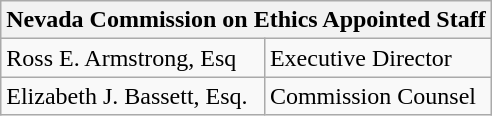<table class="wikitable">
<tr>
<th colspan="2">Nevada Commission on Ethics Appointed Staff</th>
</tr>
<tr>
<td>Ross E. Armstrong, Esq</td>
<td>Executive Director</td>
</tr>
<tr>
<td>Elizabeth J. Bassett, Esq.</td>
<td>Commission Counsel</td>
</tr>
</table>
